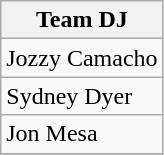<table class="wikitable" style="display: inline-table;">
<tr>
<th>Team DJ</th>
</tr>
<tr>
<td>Jozzy Camacho</td>
</tr>
<tr>
<td>Sydney Dyer</td>
</tr>
<tr>
<td>Jon Mesa</td>
</tr>
<tr>
</tr>
</table>
